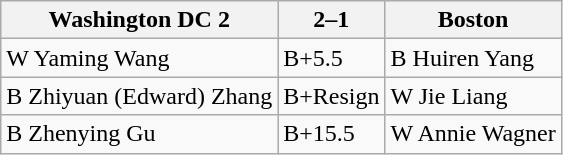<table class="wikitable">
<tr>
<th>Washington DC 2</th>
<th>2–1</th>
<th>Boston</th>
</tr>
<tr>
<td>W Yaming Wang</td>
<td>B+5.5</td>
<td>B Huiren Yang</td>
</tr>
<tr>
<td>B Zhiyuan (Edward) Zhang</td>
<td>B+Resign</td>
<td>W Jie Liang</td>
</tr>
<tr>
<td>B Zhenying Gu</td>
<td>B+15.5</td>
<td>W Annie Wagner</td>
</tr>
</table>
